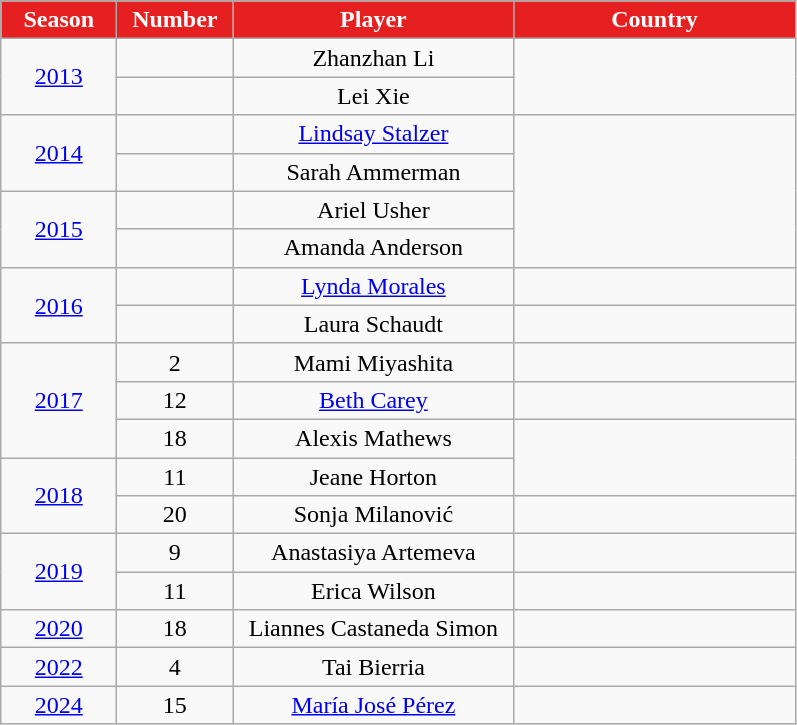<table class="wikitable">
<tr>
<th width=70px style="background: #E62020; color: white; text-align: center">Season</th>
<th width=70px style="background: #E62020; color: white">Number</th>
<th width=180px style="background: #E62020; color: white">Player</th>
<th width=180px style="background: #E62020; color: white">Country</th>
</tr>
<tr .>
<td rowspan="2" style="text-align:center;"><a href='#'>2013</a></td>
<td align=center></td>
<td align=center>Zhanzhan Li</td>
<td rowspan="2" style="text-align:center;"></td>
</tr>
<tr>
<td align=center></td>
<td align=center>Lei Xie</td>
</tr>
<tr>
<td rowspan="2" style="text-align:center;"><a href='#'>2014</a></td>
<td align=center></td>
<td align=center><a href='#'>Lindsay Stalzer</a></td>
<td rowspan="4" style="text-align:center;"></td>
</tr>
<tr>
<td align=center></td>
<td align=center>Sarah Ammerman</td>
</tr>
<tr>
<td rowspan="2" style="text-align:center;"><a href='#'>2015</a></td>
<td align=center></td>
<td align=center>Ariel Usher</td>
</tr>
<tr>
<td align=center></td>
<td align=center>Amanda Anderson</td>
</tr>
<tr>
<td rowspan="2" style="text-align:center;"><a href='#'>2016</a></td>
<td align=center></td>
<td align=center><a href='#'>Lynda Morales</a></td>
<td align=center></td>
</tr>
<tr>
<td align=center></td>
<td align=center>Laura Schaudt</td>
<td align=center></td>
</tr>
<tr>
<td rowspan="3" style="text-align:center;"><a href='#'>2017</a></td>
<td align=center>2</td>
<td align=center>Mami Miyashita</td>
<td align=center></td>
</tr>
<tr>
<td align=center>12</td>
<td align=center><a href='#'>Beth Carey</a></td>
<td align=center></td>
</tr>
<tr>
<td align=center>18</td>
<td align=center>Alexis Mathews</td>
<td rowspan="2" style="text-align:center;"></td>
</tr>
<tr>
<td rowspan="2" style="text-align:center;"><a href='#'>2018</a></td>
<td align=center>11</td>
<td align=center>Jeane Horton</td>
</tr>
<tr>
<td align=center>20</td>
<td align=center>Sonja Milanović</td>
<td align=center></td>
</tr>
<tr>
<td rowspan="2" style="text-align:center;"><a href='#'>2019</a></td>
<td align=center>9</td>
<td align=center>Anastasiya Artemeva</td>
<td align=center></td>
</tr>
<tr>
<td align=center>11</td>
<td align=center>Erica Wilson</td>
<td align=center></td>
</tr>
<tr>
<td align=center><a href='#'>2020</a></td>
<td align=center>18</td>
<td align=center>Liannes Castaneda Simon</td>
<td align=center></td>
</tr>
<tr>
<td align=center><a href='#'>2022</a></td>
<td align=center>4</td>
<td align=center>Tai Bierria</td>
<td align=center></td>
</tr>
<tr>
<td align=center><a href='#'>2024</a></td>
<td align=center>15</td>
<td align=center><a href='#'>María José Pérez</a></td>
<td align=center></td>
</tr>
</table>
